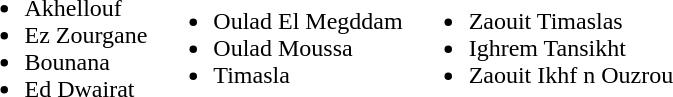<table>
<tr>
<td><br><ul><li>Akhellouf</li><li>Ez Zourgane</li><li>Bounana</li><li>Ed Dwairat</li></ul></td>
<td><br><ul><li>Oulad El Megddam</li><li>Oulad Moussa</li><li>Timasla</li></ul></td>
<td><br><ul><li>Zaouit Timaslas</li><li>Ighrem Tansikht</li><li>Zaouit Ikhf n Ouzrou</li></ul></td>
</tr>
</table>
